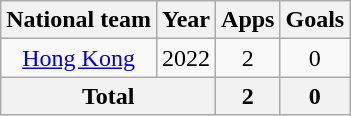<table class="wikitable" style="text-align:center">
<tr>
<th>National team</th>
<th>Year</th>
<th>Apps</th>
<th>Goals</th>
</tr>
<tr>
<td rowspan="1"><a href='#'>Hong Kong</a></td>
<td>2022</td>
<td>2</td>
<td>0</td>
</tr>
<tr>
<th colspan=2>Total</th>
<th>2</th>
<th>0</th>
</tr>
</table>
